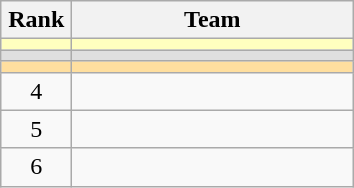<table class="wikitable">
<tr>
<th width=40>Rank</th>
<th width=180>Team</th>
</tr>
<tr bgcolor=#ffffbf>
<td align=center></td>
<td align="left"></td>
</tr>
<tr bgcolor=#dfdfdf>
<td align=center></td>
<td align="left"></td>
</tr>
<tr bgcolor=#ffdf9f>
<td align=center></td>
<td align="left"></td>
</tr>
<tr>
<td align=center>4</td>
<td align="left"></td>
</tr>
<tr>
<td align=center>5</td>
<td align="left"></td>
</tr>
<tr>
<td align=center>6</td>
<td align="left"></td>
</tr>
</table>
